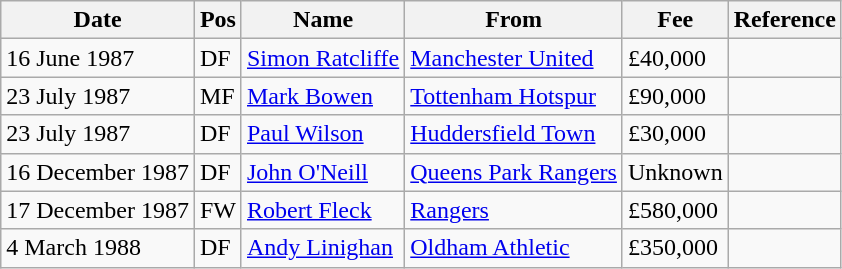<table class="wikitable">
<tr>
<th>Date</th>
<th>Pos</th>
<th>Name</th>
<th>From</th>
<th>Fee</th>
<th>Reference</th>
</tr>
<tr>
<td>16 June 1987</td>
<td>DF</td>
<td><a href='#'>Simon Ratcliffe</a></td>
<td><a href='#'>Manchester United</a></td>
<td>£40,000</td>
<td></td>
</tr>
<tr>
<td>23 July 1987</td>
<td>MF</td>
<td><a href='#'>Mark Bowen</a></td>
<td><a href='#'>Tottenham Hotspur</a></td>
<td>£90,000</td>
<td></td>
</tr>
<tr>
<td>23 July 1987</td>
<td>DF</td>
<td><a href='#'>Paul Wilson</a></td>
<td><a href='#'>Huddersfield Town</a></td>
<td>£30,000</td>
<td></td>
</tr>
<tr>
<td>16 December 1987</td>
<td>DF</td>
<td><a href='#'>John O'Neill</a></td>
<td><a href='#'>Queens Park Rangers</a></td>
<td>Unknown</td>
<td></td>
</tr>
<tr>
<td>17 December 1987</td>
<td>FW</td>
<td><a href='#'>Robert Fleck</a></td>
<td><a href='#'>Rangers</a></td>
<td>£580,000</td>
<td></td>
</tr>
<tr>
<td>4 March 1988</td>
<td>DF</td>
<td><a href='#'>Andy Linighan</a></td>
<td><a href='#'>Oldham Athletic</a></td>
<td>£350,000</td>
<td></td>
</tr>
</table>
